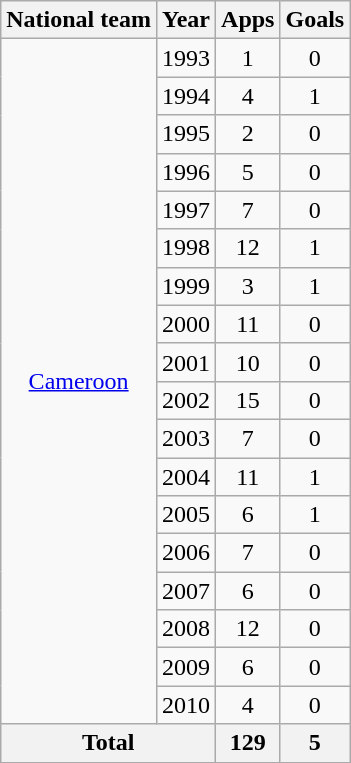<table class="wikitable" style="text-align:center">
<tr>
<th>National team</th>
<th>Year</th>
<th>Apps</th>
<th>Goals</th>
</tr>
<tr>
<td rowspan="18"><a href='#'>Cameroon</a></td>
<td>1993</td>
<td>1</td>
<td>0</td>
</tr>
<tr>
<td>1994</td>
<td>4</td>
<td>1</td>
</tr>
<tr>
<td>1995</td>
<td>2</td>
<td>0</td>
</tr>
<tr>
<td>1996</td>
<td>5</td>
<td>0</td>
</tr>
<tr>
<td>1997</td>
<td>7</td>
<td>0</td>
</tr>
<tr>
<td>1998</td>
<td>12</td>
<td>1</td>
</tr>
<tr>
<td>1999</td>
<td>3</td>
<td>1</td>
</tr>
<tr>
<td>2000</td>
<td>11</td>
<td>0</td>
</tr>
<tr>
<td>2001</td>
<td>10</td>
<td>0</td>
</tr>
<tr>
<td>2002</td>
<td>15</td>
<td>0</td>
</tr>
<tr>
<td>2003</td>
<td>7</td>
<td>0</td>
</tr>
<tr>
<td>2004</td>
<td>11</td>
<td>1</td>
</tr>
<tr>
<td>2005</td>
<td>6</td>
<td>1</td>
</tr>
<tr>
<td>2006</td>
<td>7</td>
<td>0</td>
</tr>
<tr>
<td>2007</td>
<td>6</td>
<td>0</td>
</tr>
<tr>
<td>2008</td>
<td>12</td>
<td>0</td>
</tr>
<tr>
<td>2009</td>
<td>6</td>
<td>0</td>
</tr>
<tr>
<td>2010</td>
<td>4</td>
<td>0</td>
</tr>
<tr>
<th colspan="2">Total</th>
<th>129</th>
<th>5</th>
</tr>
</table>
